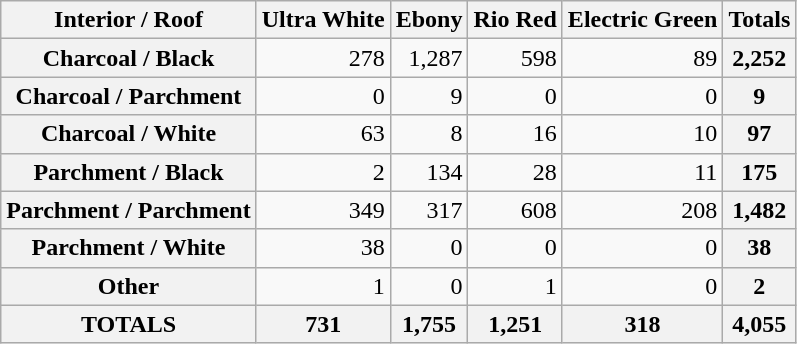<table class=wikitable>
<tr>
<th>Interior / Roof</th>
<th>Ultra White</th>
<th>Ebony</th>
<th>Rio Red</th>
<th>Electric Green</th>
<th>Totals</th>
</tr>
<tr>
<th>Charcoal / Black</th>
<td align=right>278</td>
<td align=right>1,287</td>
<td align=right>598</td>
<td align=right>89</td>
<th>2,252</th>
</tr>
<tr>
<th>Charcoal / Parchment</th>
<td align=right>0</td>
<td align=right>9</td>
<td align=right>0</td>
<td align=right>0</td>
<th>9</th>
</tr>
<tr>
<th>Charcoal / White</th>
<td align=right>63</td>
<td align=right>8</td>
<td align=right>16</td>
<td align=right>10</td>
<th>97</th>
</tr>
<tr>
<th>Parchment / Black</th>
<td align=right>2</td>
<td align=right>134</td>
<td align=right>28</td>
<td align=right>11</td>
<th>175</th>
</tr>
<tr>
<th>Parchment / Parchment</th>
<td align=right>349</td>
<td align=right>317</td>
<td align=right>608</td>
<td align=right>208</td>
<th>1,482</th>
</tr>
<tr>
<th>Parchment / White</th>
<td align=right>38</td>
<td align=right>0</td>
<td align=right>0</td>
<td align=right>0</td>
<th>38</th>
</tr>
<tr>
<th>Other</th>
<td align=right>1</td>
<td align=right>0</td>
<td align=right>1</td>
<td align=right>0</td>
<th>2</th>
</tr>
<tr>
<th>TOTALS</th>
<th>731</th>
<th>1,755</th>
<th>1,251</th>
<th>318</th>
<th>4,055</th>
</tr>
</table>
